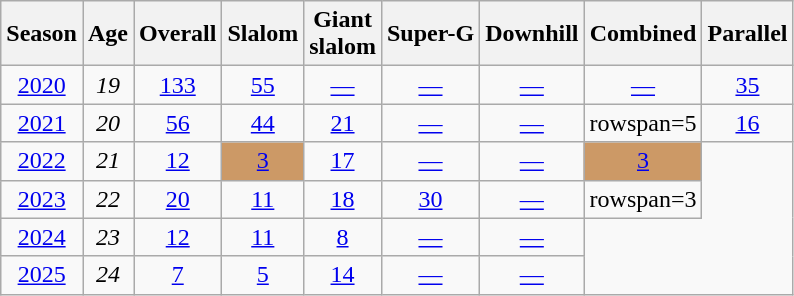<table class=wikitable style="text-align:center">
<tr>
<th>Season</th>
<th>Age</th>
<th>Overall</th>
<th>Slalom</th>
<th>Giant<br>slalom</th>
<th>Super-G</th>
<th>Downhill</th>
<th>Combined</th>
<th>Parallel</th>
</tr>
<tr>
<td><a href='#'>2020</a></td>
<td><em>19</em></td>
<td><a href='#'>133</a></td>
<td><a href='#'>55</a></td>
<td><a href='#'>—</a></td>
<td><a href='#'>—</a></td>
<td><a href='#'>—</a></td>
<td><a href='#'>—</a></td>
<td><a href='#'>35</a></td>
</tr>
<tr>
<td><a href='#'>2021</a></td>
<td><em>20</em></td>
<td><a href='#'>56</a></td>
<td><a href='#'>44</a></td>
<td><a href='#'>21</a></td>
<td><a href='#'>—</a></td>
<td><a href='#'>—</a></td>
<td>rowspan=5 </td>
<td><a href='#'>16</a></td>
</tr>
<tr>
<td><a href='#'>2022</a></td>
<td><em>21</em></td>
<td><a href='#'>12</a></td>
<td bgcolor="cc9966"><a href='#'>3</a></td>
<td><a href='#'>17</a></td>
<td><a href='#'>—</a></td>
<td><a href='#'>—</a></td>
<td bgcolor="cc9966"><a href='#'>3</a></td>
</tr>
<tr>
<td><a href='#'>2023</a></td>
<td><em>22</em></td>
<td><a href='#'>20</a></td>
<td><a href='#'>11</a></td>
<td><a href='#'>18</a></td>
<td><a href='#'>30</a></td>
<td><a href='#'>—</a></td>
<td>rowspan=3 </td>
</tr>
<tr>
<td><a href='#'>2024</a></td>
<td><em>23</em></td>
<td><a href='#'>12</a></td>
<td><a href='#'>11</a></td>
<td><a href='#'>8</a></td>
<td><a href='#'>—</a></td>
<td><a href='#'>—</a></td>
</tr>
<tr>
<td><a href='#'>2025</a></td>
<td><em>24</em></td>
<td><a href='#'>7</a></td>
<td><a href='#'>5</a></td>
<td><a href='#'>14</a></td>
<td><a href='#'>—</a></td>
<td><a href='#'>—</a></td>
</tr>
</table>
